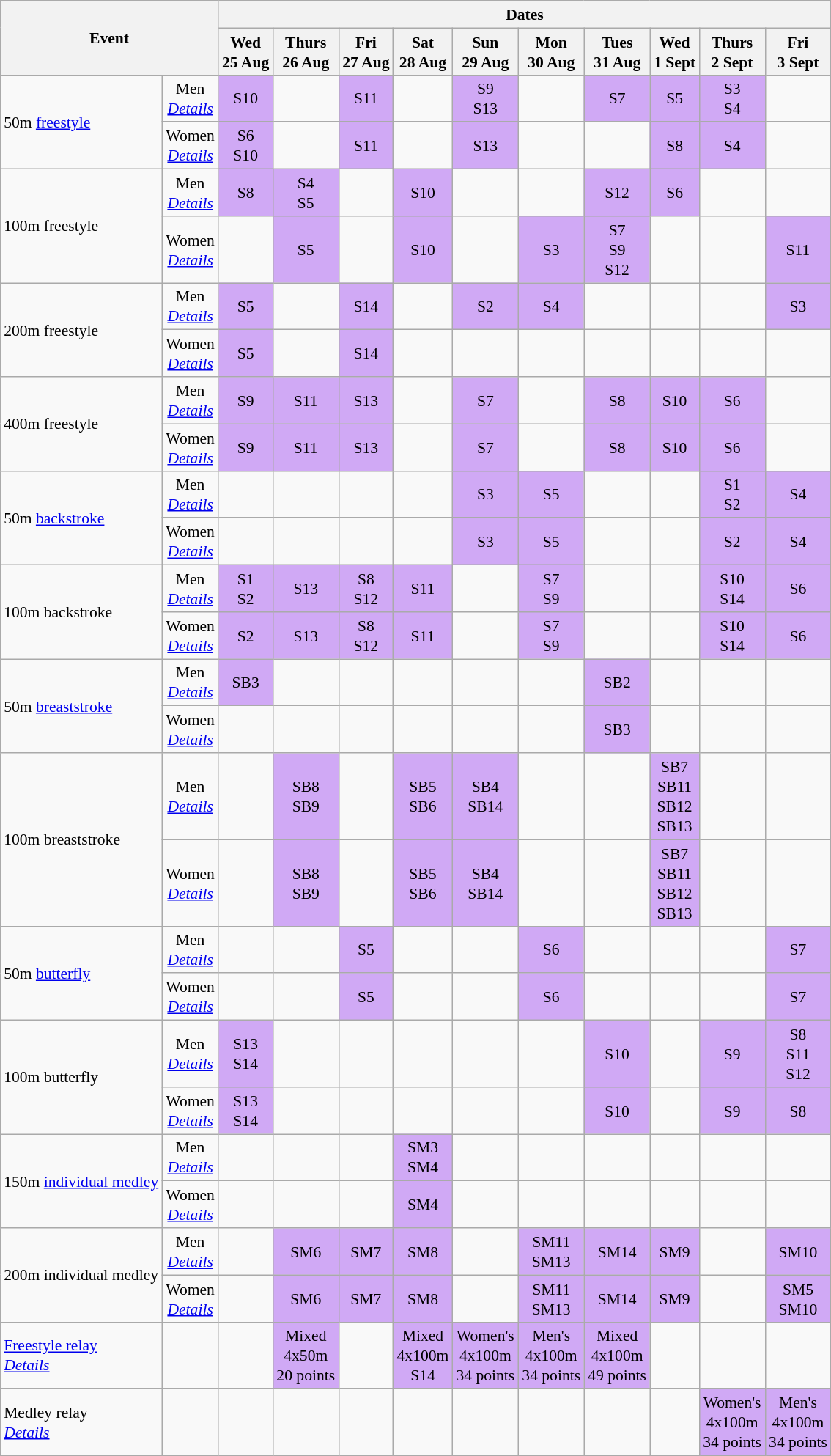<table class="wikitable" style="margin:0.5em auto; font-size:90%; line-height:1.25em;">
<tr align="center">
<th rowspan=2 colspan=2>Event</th>
<th colspan=10>Dates</th>
</tr>
<tr>
<th>Wed<br>25 Aug</th>
<th>Thurs<br>26 Aug</th>
<th>Fri<br>27 Aug</th>
<th>Sat<br>28 Aug</th>
<th>Sun<br>29 Aug</th>
<th>Mon<br>30 Aug</th>
<th>Tues<br>31 Aug</th>
<th>Wed<br>1 Sept</th>
<th>Thurs<br>2 Sept</th>
<th>Fri<br>3 Sept</th>
</tr>
<tr align="center">
<td align="left" rowspan="2">50m <a href='#'>freestyle</a></td>
<td>Men<br><em><a href='#'>Details</a></em></td>
<td bgcolor="#D0A9F5">S10</td>
<td></td>
<td bgcolor="#D0A9F5">S11</td>
<td></td>
<td bgcolor="#D0A9F5">S9<br>S13</td>
<td></td>
<td bgcolor="#D0A9F5">S7</td>
<td bgcolor="#D0A9F5">S5</td>
<td bgcolor="#D0A9F5">S3<br>S4</td>
<td></td>
</tr>
<tr align="center">
<td>Women<br><em><a href='#'>Details</a></em></td>
<td bgcolor="#D0A9F5">S6<br>S10</td>
<td></td>
<td bgcolor="#D0A9F5">S11</td>
<td></td>
<td bgcolor="#D0A9F5">S13</td>
<td></td>
<td></td>
<td bgcolor="#D0A9F5">S8</td>
<td bgcolor="#D0A9F5">S4</td>
<td></td>
</tr>
<tr align="center">
<td align="left" rowspan="2">100m freestyle</td>
<td>Men<br><em><a href='#'>Details</a></em></td>
<td bgcolor="#D0A9F5">S8</td>
<td bgcolor="#D0A9F5">S4<br>S5</td>
<td></td>
<td bgcolor="#D0A9F5">S10</td>
<td></td>
<td></td>
<td bgcolor="#D0A9F5">S12</td>
<td bgcolor="#D0A9F5">S6</td>
<td></td>
<td></td>
</tr>
<tr align="center">
<td>Women<br><em><a href='#'>Details</a></em></td>
<td></td>
<td bgcolor="#D0A9F5">S5</td>
<td></td>
<td bgcolor="#D0A9F5">S10</td>
<td></td>
<td bgcolor="#D0A9F5">S3</td>
<td bgcolor="#D0A9F5">S7<br>S9<br>S12</td>
<td></td>
<td></td>
<td bgcolor="#D0A9F5">S11</td>
</tr>
<tr align="center">
<td align="left" rowspan="2">200m freestyle</td>
<td>Men<br><em><a href='#'>Details</a></em></td>
<td bgcolor="#D0A9F5">S5</td>
<td></td>
<td bgcolor="#D0A9F5">S14</td>
<td></td>
<td bgcolor="#D0A9F5">S2</td>
<td bgcolor="#D0A9F5">S4</td>
<td></td>
<td></td>
<td></td>
<td bgcolor="#D0A9F5">S3</td>
</tr>
<tr align="center">
<td>Women<br><em><a href='#'>Details</a></em></td>
<td bgcolor="#D0A9F5">S5</td>
<td></td>
<td bgcolor="#D0A9F5">S14</td>
<td></td>
<td></td>
<td></td>
<td></td>
<td></td>
<td></td>
<td></td>
</tr>
<tr align="center">
<td align="left" rowspan="2">400m freestyle</td>
<td>Men<br><em><a href='#'>Details</a></em></td>
<td bgcolor="#D0A9F5">S9</td>
<td bgcolor="#D0A9F5">S11</td>
<td bgcolor="#D0A9F5">S13</td>
<td></td>
<td bgcolor="#D0A9F5">S7</td>
<td></td>
<td bgcolor="#D0A9F5">S8</td>
<td bgcolor="#D0A9F5">S10</td>
<td bgcolor="#D0A9F5">S6</td>
<td></td>
</tr>
<tr align="center">
<td>Women<br><em><a href='#'>Details</a></em></td>
<td bgcolor="#D0A9F5">S9</td>
<td bgcolor="#D0A9F5">S11</td>
<td bgcolor="#D0A9F5">S13</td>
<td></td>
<td bgcolor="#D0A9F5">S7</td>
<td></td>
<td bgcolor="#D0A9F5">S8</td>
<td bgcolor="#D0A9F5">S10</td>
<td bgcolor="#D0A9F5">S6</td>
<td></td>
</tr>
<tr align="center">
<td align="left" rowspan="2">50m <a href='#'>backstroke</a></td>
<td>Men<br><em><a href='#'>Details</a></em></td>
<td></td>
<td></td>
<td></td>
<td></td>
<td bgcolor="#D0A9F5">S3</td>
<td bgcolor="#D0A9F5">S5</td>
<td></td>
<td></td>
<td bgcolor="#D0A9F5">S1<br>S2</td>
<td bgcolor="#D0A9F5">S4</td>
</tr>
<tr align="center">
<td>Women<br><em><a href='#'>Details</a></em></td>
<td></td>
<td></td>
<td></td>
<td></td>
<td bgcolor="#D0A9F5">S3</td>
<td bgcolor="#D0A9F5">S5</td>
<td></td>
<td></td>
<td bgcolor="#D0A9F5">S2</td>
<td bgcolor="#D0A9F5">S4</td>
</tr>
<tr align="center">
<td align="left" rowspan="2">100m backstroke</td>
<td>Men<br><em><a href='#'>Details</a></em></td>
<td bgcolor="#D0A9F5">S1<br>S2</td>
<td bgcolor="#D0A9F5">S13</td>
<td bgcolor="#D0A9F5">S8<br>S12</td>
<td bgcolor="#D0A9F5">S11</td>
<td></td>
<td bgcolor="#D0A9F5">S7<br>S9</td>
<td></td>
<td></td>
<td bgcolor="#D0A9F5">S10<br>S14</td>
<td bgcolor="#D0A9F5">S6</td>
</tr>
<tr align="center">
<td>Women<br><em><a href='#'>Details</a></em></td>
<td bgcolor="#D0A9F5">S2</td>
<td bgcolor="#D0A9F5">S13</td>
<td bgcolor="#D0A9F5">S8<br>S12</td>
<td bgcolor="#D0A9F5">S11</td>
<td></td>
<td bgcolor="#D0A9F5">S7<br>S9</td>
<td></td>
<td></td>
<td bgcolor="#D0A9F5">S10<br>S14</td>
<td bgcolor="#D0A9F5">S6</td>
</tr>
<tr align="center">
<td align="left" rowspan="2">50m <a href='#'>breaststroke</a></td>
<td>Men<br><em><a href='#'>Details</a></em></td>
<td bgcolor="#D0A9F5">SB3</td>
<td></td>
<td></td>
<td></td>
<td></td>
<td></td>
<td bgcolor="#D0A9F5">SB2</td>
<td></td>
<td></td>
<td></td>
</tr>
<tr align="center">
<td>Women<br><em><a href='#'>Details</a></em></td>
<td></td>
<td></td>
<td></td>
<td></td>
<td></td>
<td></td>
<td bgcolor="#D0A9F5">SB3</td>
<td></td>
<td></td>
<td></td>
</tr>
<tr align="center">
<td align="left" rowspan="2">100m breaststroke</td>
<td>Men<br><em><a href='#'>Details</a></em></td>
<td></td>
<td bgcolor="#D0A9F5">SB8<br>SB9</td>
<td></td>
<td bgcolor="#D0A9F5">SB5<br>SB6</td>
<td bgcolor="#D0A9F5">SB4<br>SB14</td>
<td></td>
<td></td>
<td bgcolor="#D0A9F5">SB7<br>SB11<br>SB12<br>SB13</td>
<td></td>
<td></td>
</tr>
<tr align="center">
<td>Women<br><em><a href='#'>Details</a></em></td>
<td></td>
<td bgcolor="#D0A9F5">SB8<br>SB9</td>
<td></td>
<td bgcolor="#D0A9F5">SB5<br>SB6</td>
<td bgcolor="#D0A9F5">SB4<br>SB14</td>
<td></td>
<td></td>
<td bgcolor="#D0A9F5">SB7<br>SB11<br>SB12<br>SB13</td>
<td></td>
<td></td>
</tr>
<tr align="center">
<td align="left" rowspan="2">50m <a href='#'>butterfly</a></td>
<td>Men<br><em><a href='#'>Details</a></em></td>
<td></td>
<td></td>
<td bgcolor="#D0A9F5">S5</td>
<td></td>
<td></td>
<td bgcolor="#D0A9F5">S6</td>
<td></td>
<td></td>
<td></td>
<td bgcolor="#D0A9F5">S7</td>
</tr>
<tr align="center">
<td>Women<br><em><a href='#'>Details</a></em></td>
<td></td>
<td></td>
<td bgcolor="#D0A9F5">S5</td>
<td></td>
<td></td>
<td bgcolor="#D0A9F5">S6</td>
<td></td>
<td></td>
<td></td>
<td bgcolor="#D0A9F5">S7</td>
</tr>
<tr align="center">
<td align="left" rowspan="2">100m butterfly</td>
<td>Men<br><em><a href='#'>Details</a></em></td>
<td bgcolor="#D0A9F5">S13<br>S14</td>
<td></td>
<td></td>
<td></td>
<td></td>
<td></td>
<td bgcolor="#D0A9F5">S10</td>
<td></td>
<td bgcolor="#D0A9F5">S9</td>
<td bgcolor="#D0A9F5">S8<br>S11<br>S12</td>
</tr>
<tr align="center">
<td>Women<br><em><a href='#'>Details</a></em></td>
<td bgcolor="#D0A9F5">S13<br>S14</td>
<td></td>
<td></td>
<td></td>
<td></td>
<td></td>
<td bgcolor="#D0A9F5">S10</td>
<td></td>
<td bgcolor="#D0A9F5">S9</td>
<td bgcolor="#D0A9F5">S8</td>
</tr>
<tr align="center">
<td align="left" rowspan="2">150m <a href='#'>individual medley</a></td>
<td>Men<br><em><a href='#'>Details</a></em></td>
<td></td>
<td></td>
<td></td>
<td bgcolor="#D0A9F5">SM3<br>SM4</td>
<td></td>
<td></td>
<td></td>
<td></td>
<td></td>
<td></td>
</tr>
<tr align="center">
<td>Women<br><em><a href='#'>Details</a></em></td>
<td></td>
<td></td>
<td></td>
<td bgcolor="#D0A9F5">SM4</td>
<td></td>
<td></td>
<td></td>
<td></td>
<td></td>
<td></td>
</tr>
<tr align="center">
<td align="left" rowspan="2">200m individual medley</td>
<td>Men<br><em><a href='#'>Details</a></em></td>
<td></td>
<td bgcolor="#D0A9F5">SM6</td>
<td bgcolor="#D0A9F5">SM7</td>
<td bgcolor="#D0A9F5">SM8</td>
<td></td>
<td bgcolor="#D0A9F5">SM11<br>SM13</td>
<td bgcolor="#D0A9F5">SM14</td>
<td bgcolor="#D0A9F5">SM9</td>
<td></td>
<td bgcolor="#D0A9F5">SM10</td>
</tr>
<tr align="center">
<td>Women<br><em><a href='#'>Details</a></em></td>
<td></td>
<td bgcolor="#D0A9F5">SM6</td>
<td bgcolor="#D0A9F5">SM7</td>
<td bgcolor="#D0A9F5">SM8</td>
<td></td>
<td bgcolor="#D0A9F5">SM11<br>SM13</td>
<td bgcolor="#D0A9F5">SM14</td>
<td bgcolor="#D0A9F5">SM9</td>
<td></td>
<td bgcolor="#D0A9F5">SM5<br>SM10</td>
</tr>
<tr align="center">
<td align="left"><a href='#'>Freestyle relay</a><br><em><a href='#'>Details</a></em></td>
<td></td>
<td></td>
<td bgcolor="#D0A9F5">Mixed<br>4x50m<br>20 points</td>
<td></td>
<td bgcolor="#D0A9F5">Mixed<br> 4x100m<br>S14</td>
<td bgcolor="#D0A9F5">Women's<br>4x100m<br>34 points</td>
<td bgcolor="#D0A9F5">Men's<br> 4x100m<br>34 points</td>
<td bgcolor="#D0A9F5">Mixed<br> 4x100m<br>49 points</td>
<td></td>
<td></td>
<td></td>
</tr>
<tr align="center">
<td align="left">Medley relay<br><em><a href='#'>Details</a></em></td>
<td></td>
<td></td>
<td></td>
<td></td>
<td></td>
<td></td>
<td></td>
<td></td>
<td></td>
<td bgcolor="#D0A9F5">Women's<br> 4x100m<br>34 points</td>
<td bgcolor="#D0A9F5">Men's<br> 4x100m<br>34 points</td>
</tr>
</table>
